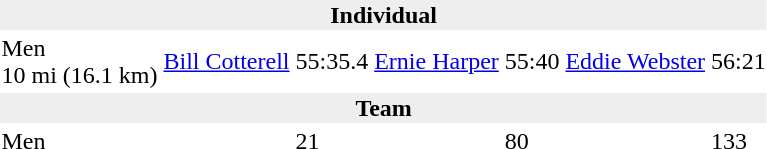<table>
<tr>
<td colspan=7 bgcolor=#eeeeee style=text-align:center;><strong>Individual</strong></td>
</tr>
<tr>
<td>Men<br>10 mi (16.1 km)</td>
<td><a href='#'>Bill Cotterell</a><br></td>
<td>55:35.4</td>
<td><a href='#'>Ernie Harper</a><br></td>
<td>55:40</td>
<td><a href='#'>Eddie Webster</a><br></td>
<td>56:21</td>
</tr>
<tr>
<td colspan=7 bgcolor=#eeeeee style=text-align:center;><strong>Team</strong></td>
</tr>
<tr>
<td>Men</td>
<td></td>
<td>21</td>
<td></td>
<td>80</td>
<td></td>
<td>133</td>
</tr>
</table>
